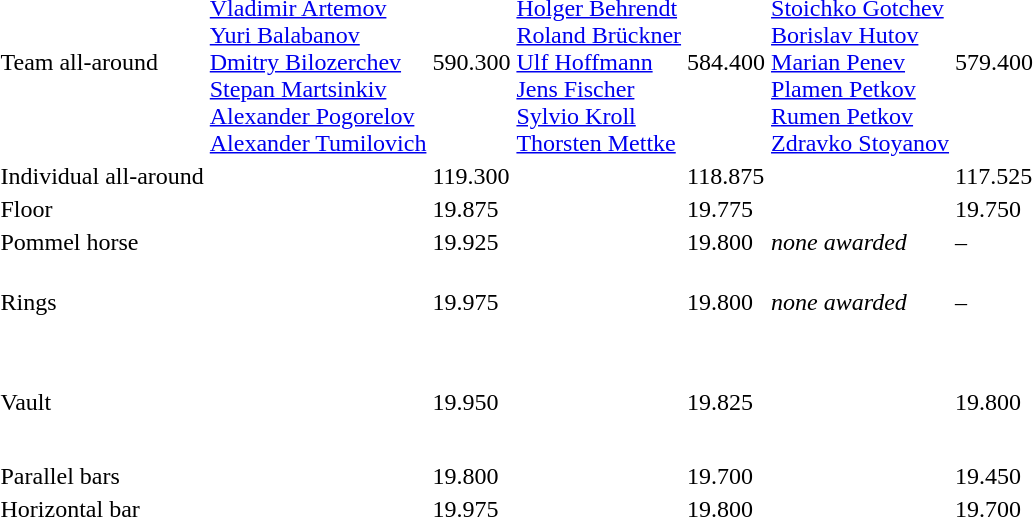<table>
<tr>
<td>Team all-around</td>
<td><br><a href='#'>Vladimir Artemov</a> <br> <a href='#'>Yuri Balabanov</a> <br> <a href='#'>Dmitry Bilozerchev</a> <br> <a href='#'>Stepan Martsinkiv</a> <br> <a href='#'>Alexander Pogorelov</a> <br> <a href='#'>Alexander Tumilovich</a></td>
<td>590.300</td>
<td><br><a href='#'>Holger Behrendt</a> <br> <a href='#'>Roland Brückner</a> <br> <a href='#'>Ulf Hoffmann</a> <br> <a href='#'>Jens Fischer</a> <br> <a href='#'>Sylvio Kroll</a> <br> <a href='#'>Thorsten Mettke</a></td>
<td>584.400</td>
<td><br><a href='#'>Stoichko Gotchev</a> <br> <a href='#'>Borislav Hutov</a> <br> <a href='#'>Marian Penev</a> <br> <a href='#'>Plamen Petkov</a> <br> <a href='#'>Rumen Petkov</a> <br> <a href='#'>Zdravko Stoyanov</a></td>
<td>579.400</td>
</tr>
<tr>
<td>Individual all-around</td>
<td></td>
<td>119.300</td>
<td></td>
<td>118.875</td>
<td></td>
<td>117.525</td>
</tr>
<tr>
<td>Floor</td>
<td></td>
<td>19.875</td>
<td></td>
<td>19.775</td>
<td></td>
<td>19.750</td>
</tr>
<tr>
<td>Pommel horse</td>
<td></td>
<td>19.925</td>
<td> <br> </td>
<td>19.800</td>
<td><em>none awarded</em></td>
<td>–</td>
</tr>
<tr>
<td>Rings</td>
<td></td>
<td>19.975</td>
<td> <br>  <br>  <br></td>
<td>19.800</td>
<td><em>none awarded</em></td>
<td>–</td>
</tr>
<tr>
<td>Vault</td>
<td></td>
<td>19.950</td>
<td></td>
<td>19.825</td>
<td> <br>  <br>  <br>  <br> </td>
<td>19.800</td>
</tr>
<tr>
<td>Parallel bars</td>
<td></td>
<td>19.800</td>
<td></td>
<td>19.700</td>
<td> <br> </td>
<td>19.450</td>
</tr>
<tr>
<td>Horizontal bar</td>
<td></td>
<td>19.975</td>
<td></td>
<td>19.800</td>
<td></td>
<td>19.700</td>
</tr>
</table>
